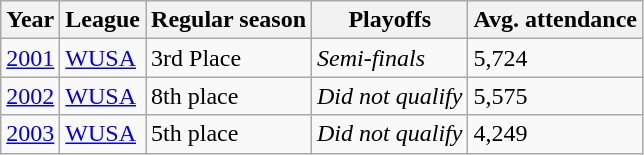<table class="wikitable">
<tr>
<th>Year</th>
<th>League</th>
<th>Regular season</th>
<th>Playoffs</th>
<th>Avg. attendance</th>
</tr>
<tr>
<td><a href='#'>2001</a></td>
<td><a href='#'>WUSA</a></td>
<td>3rd Place</td>
<td><em>Semi-finals</em></td>
<td>5,724</td>
</tr>
<tr>
<td><a href='#'>2002</a></td>
<td><a href='#'>WUSA</a></td>
<td>8th place</td>
<td><em>Did not qualify</em></td>
<td>5,575</td>
</tr>
<tr>
<td><a href='#'>2003</a></td>
<td><a href='#'>WUSA</a></td>
<td>5th place</td>
<td><em>Did not qualify</em></td>
<td>4,249</td>
</tr>
</table>
